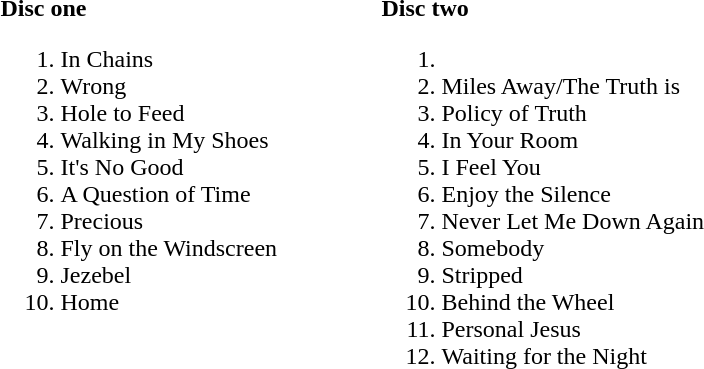<table>
<tr>
<td width=250 valign=top><br><strong>Disc one</strong><ol><li>In Chains</li><li>Wrong</li><li>Hole to Feed</li><li>Walking in My Shoes</li><li>It's No Good</li><li>A Question of Time</li><li>Precious</li><li>Fly on the Windscreen</li><li>Jezebel</li><li>Home</li></ol></td>
<td width=250 valign=top><br><strong>Disc two</strong><ol><li><li>Miles Away/The Truth is</li><li>Policy of Truth</li><li>In Your Room</li><li>I Feel You</li><li>Enjoy the Silence</li><li>Never Let Me Down Again</li><li>Somebody</li><li>Stripped</li><li>Behind the Wheel</li><li>Personal Jesus</li><li>Waiting for the Night</li></ol></td>
</tr>
</table>
